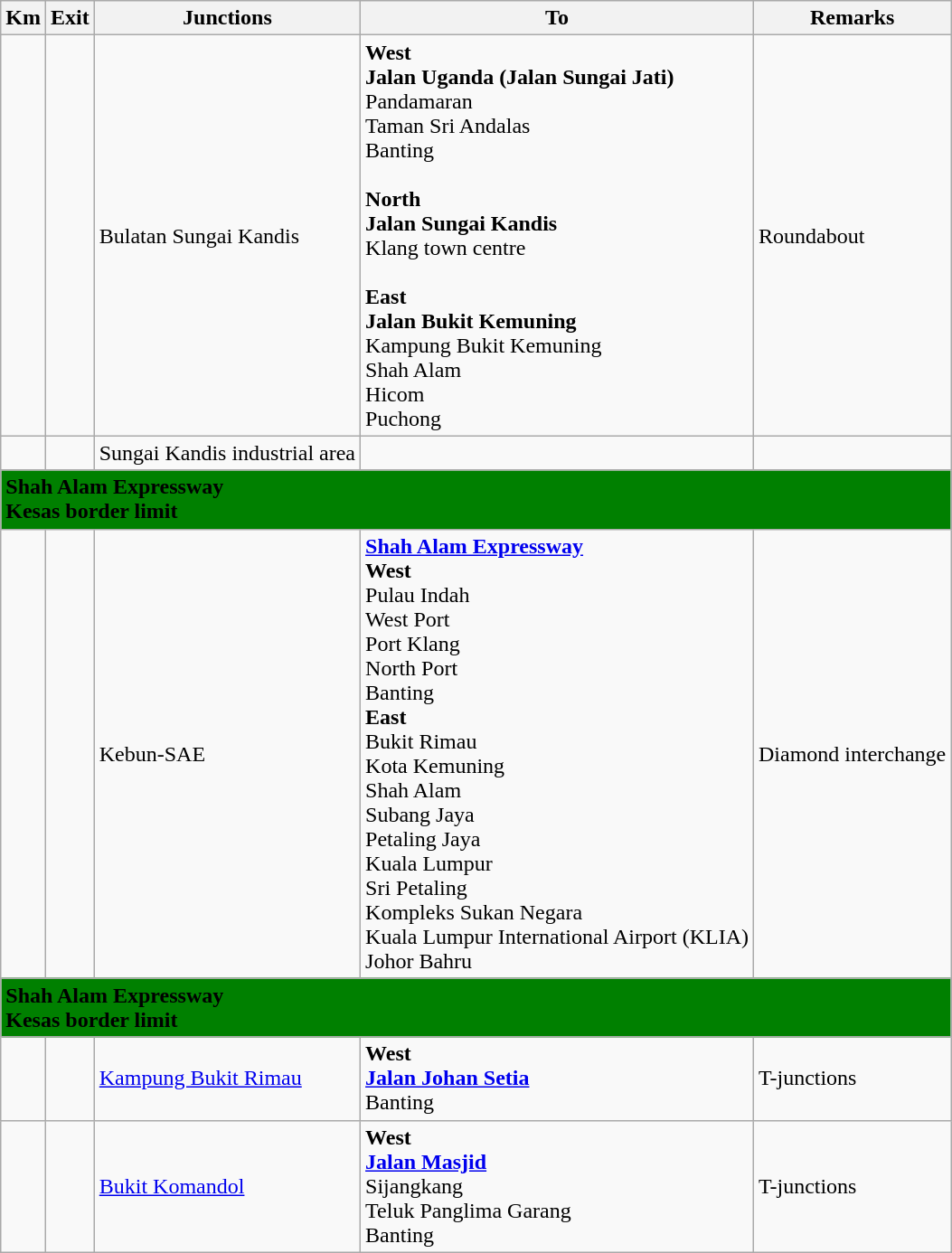<table class="wikitable">
<tr>
<th>Km</th>
<th>Exit</th>
<th>Junctions</th>
<th>To</th>
<th>Remarks</th>
</tr>
<tr>
<td></td>
<td></td>
<td>Bulatan Sungai Kandis</td>
<td><strong>West</strong><br><strong>Jalan Uganda (Jalan Sungai Jati)</strong><br>Pandamaran<br>Taman Sri Andalas<br> Banting<br><br><strong>North</strong><br> <strong>Jalan Sungai Kandis</strong><br>Klang town centre<br><br><strong>East</strong><br> <strong>Jalan Bukit Kemuning</strong><br>Kampung Bukit Kemuning<br>Shah Alam<br>Hicom<br>Puchong</td>
<td>Roundabout</td>
</tr>
<tr>
<td></td>
<td></td>
<td>Sungai Kandis industrial area</td>
<td></td>
<td></td>
</tr>
<tr>
<td style="width:600px" colspan="6" style="text-align:center" bgcolor="green"><strong><span> Shah Alam Expressway<br>Kesas border limit</span></strong></td>
</tr>
<tr>
<td></td>
<td></td>
<td>Kebun-SAE</td>
<td> <strong><a href='#'>Shah Alam Expressway</a></strong><br><strong>West</strong><br>Pulau Indah<br>West Port<br>Port Klang<br>North Port<br>Banting<br><strong>East</strong><br>Bukit Rimau<br>Kota Kemuning<br>Shah Alam<br>Subang Jaya<br>Petaling Jaya<br>Kuala Lumpur<br>Sri Petaling<br>Kompleks Sukan Negara<br>Kuala Lumpur International Airport (KLIA)<br>Johor Bahru</td>
<td>Diamond interchange</td>
</tr>
<tr>
<td style="width:600px" colspan="6" style="text-align:center" bgcolor="green"><strong><span> Shah Alam Expressway<br>Kesas border limit</span></strong></td>
</tr>
<tr>
<td></td>
<td></td>
<td><a href='#'>Kampung Bukit Rimau</a></td>
<td><strong>West</strong><br> <strong><a href='#'>Jalan Johan Setia</a></strong><br> Banting</td>
<td>T-junctions</td>
</tr>
<tr>
<td></td>
<td></td>
<td><a href='#'>Bukit Komandol</a></td>
<td><strong>West</strong><br> <strong><a href='#'>Jalan Masjid</a></strong><br>Sijangkang<br>Teluk Panglima Garang<br>Banting</td>
<td>T-junctions</td>
</tr>
</table>
